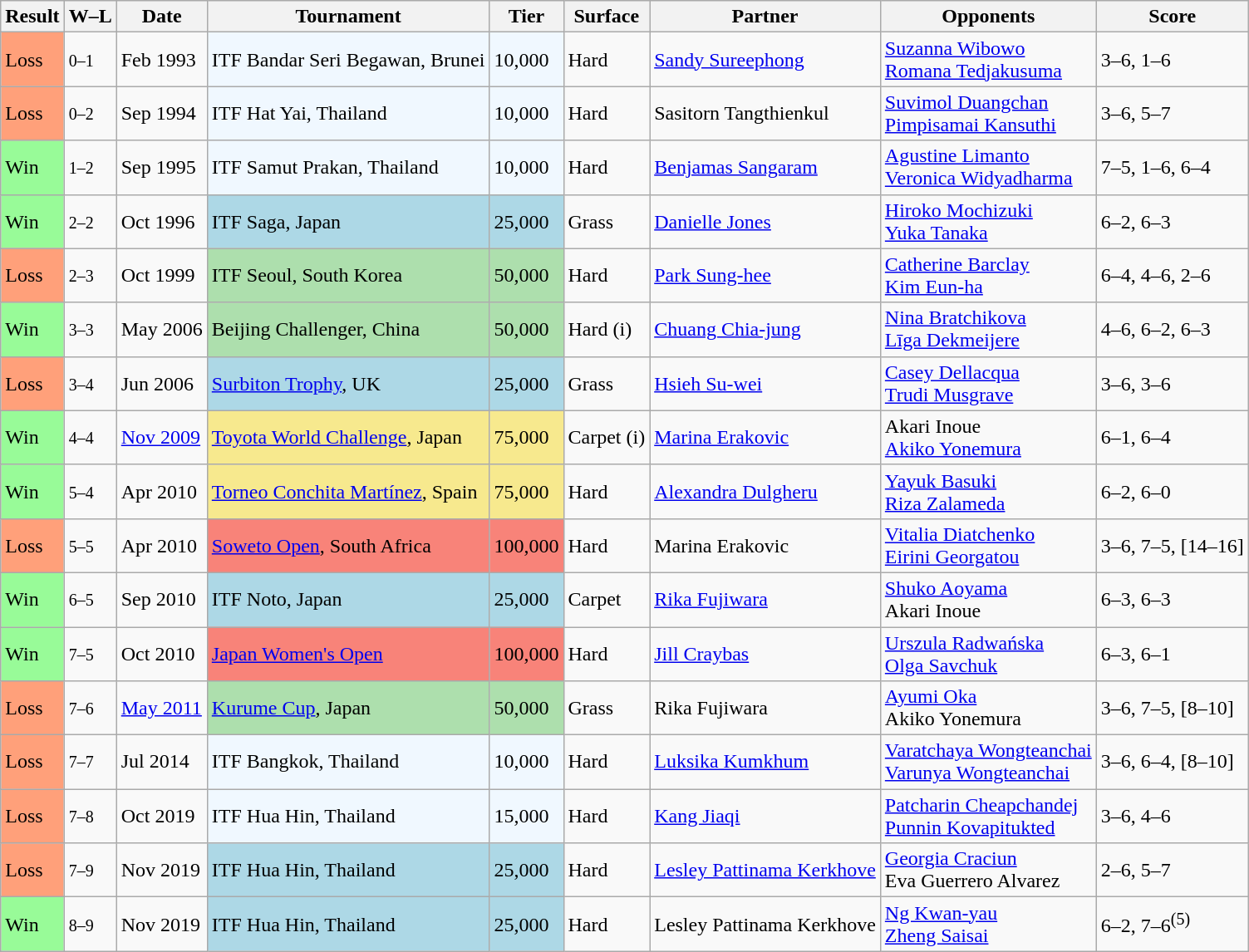<table class="wikitable sortable">
<tr>
<th>Result</th>
<th class="unsortable">W–L</th>
<th>Date</th>
<th>Tournament</th>
<th>Tier</th>
<th>Surface</th>
<th>Partner</th>
<th>Opponents</th>
<th class="unsortable">Score</th>
</tr>
<tr>
<td style="background:#ffa07a;">Loss</td>
<td><small>0–1</small></td>
<td>Feb 1993</td>
<td style="background:#f0f8ff;">ITF Bandar Seri Begawan, Brunei</td>
<td style="background:#f0f8ff;">10,000</td>
<td>Hard</td>
<td> <a href='#'>Sandy Sureephong</a></td>
<td> <a href='#'>Suzanna Wibowo</a> <br>  <a href='#'>Romana Tedjakusuma</a></td>
<td>3–6, 1–6</td>
</tr>
<tr>
<td style="background:#ffa07a;">Loss</td>
<td><small>0–2</small></td>
<td>Sep 1994</td>
<td style="background:#f0f8ff;">ITF Hat Yai, Thailand</td>
<td style="background:#f0f8ff;">10,000</td>
<td>Hard</td>
<td> Sasitorn Tangthienkul</td>
<td> <a href='#'>Suvimol Duangchan</a> <br>  <a href='#'>Pimpisamai Kansuthi</a></td>
<td>3–6, 5–7</td>
</tr>
<tr>
<td style="background:#98fb98;">Win</td>
<td><small>1–2</small></td>
<td>Sep 1995</td>
<td style="background:#f0f8ff;">ITF Samut Prakan, Thailand</td>
<td style="background:#f0f8ff;">10,000</td>
<td>Hard</td>
<td> <a href='#'>Benjamas Sangaram</a></td>
<td> <a href='#'>Agustine Limanto</a> <br>  <a href='#'>Veronica Widyadharma</a></td>
<td>7–5, 1–6, 6–4</td>
</tr>
<tr>
<td style="background:#98fb98;">Win</td>
<td><small>2–2</small></td>
<td>Oct 1996</td>
<td style="background:lightblue;">ITF Saga, Japan</td>
<td style="background:lightblue;">25,000</td>
<td>Grass</td>
<td> <a href='#'>Danielle Jones</a></td>
<td> <a href='#'>Hiroko Mochizuki</a> <br>  <a href='#'>Yuka Tanaka</a></td>
<td>6–2, 6–3</td>
</tr>
<tr>
<td style="background:#ffa07a;">Loss</td>
<td><small>2–3</small></td>
<td>Oct 1999</td>
<td style="background:#addfad;">ITF Seoul, South Korea</td>
<td style="background:#addfad;">50,000</td>
<td>Hard</td>
<td> <a href='#'>Park Sung-hee</a></td>
<td> <a href='#'>Catherine Barclay</a> <br>  <a href='#'>Kim Eun-ha</a></td>
<td>6–4, 4–6, 2–6</td>
</tr>
<tr>
<td style="background:#98fb98;">Win</td>
<td><small>3–3</small></td>
<td>May 2006</td>
<td style="background:#addfad;">Beijing Challenger, China</td>
<td style="background:#addfad;">50,000</td>
<td>Hard (i)</td>
<td> <a href='#'>Chuang Chia-jung</a></td>
<td> <a href='#'>Nina Bratchikova</a> <br>  <a href='#'>Līga Dekmeijere</a></td>
<td>4–6, 6–2, 6–3</td>
</tr>
<tr>
<td style="background:#ffa07a;">Loss</td>
<td><small>3–4</small></td>
<td>Jun 2006</td>
<td style="background:lightblue;"><a href='#'>Surbiton Trophy</a>, UK</td>
<td style="background:lightblue;">25,000</td>
<td>Grass</td>
<td> <a href='#'>Hsieh Su-wei</a></td>
<td> <a href='#'>Casey Dellacqua</a> <br>  <a href='#'>Trudi Musgrave</a></td>
<td>3–6, 3–6</td>
</tr>
<tr>
<td style="background:#98fb98;">Win</td>
<td><small>4–4</small></td>
<td><a href='#'>Nov 2009</a></td>
<td style="background:#f7e98e;"><a href='#'>Toyota World Challenge</a>, Japan</td>
<td style="background:#f7e98e;">75,000</td>
<td>Carpet (i)</td>
<td> <a href='#'>Marina Erakovic</a></td>
<td> Akari Inoue <br>  <a href='#'>Akiko Yonemura</a></td>
<td>6–1, 6–4</td>
</tr>
<tr>
<td style="background:#98fb98;">Win</td>
<td><small>5–4</small></td>
<td>Apr 2010</td>
<td style="background:#f7e98e;"><a href='#'>Torneo Conchita Martínez</a>, Spain</td>
<td style="background:#f7e98e;">75,000</td>
<td>Hard</td>
<td> <a href='#'>Alexandra Dulgheru</a></td>
<td> <a href='#'>Yayuk Basuki</a> <br>  <a href='#'>Riza Zalameda</a></td>
<td>6–2, 6–0</td>
</tr>
<tr>
<td style="background:#ffa07a;">Loss</td>
<td><small>5–5</small></td>
<td>Apr 2010</td>
<td style="background:#f88379;"><a href='#'>Soweto Open</a>, South Africa</td>
<td style="background:#f88379;">100,000</td>
<td>Hard</td>
<td> Marina Erakovic</td>
<td> <a href='#'>Vitalia Diatchenko</a> <br>  <a href='#'>Eirini Georgatou</a></td>
<td>3–6, 7–5, [14–16]</td>
</tr>
<tr>
<td style="background:#98fb98;">Win</td>
<td><small>6–5</small></td>
<td>Sep 2010</td>
<td style="background:lightblue;">ITF Noto, Japan</td>
<td style="background:lightblue;">25,000</td>
<td>Carpet</td>
<td> <a href='#'>Rika Fujiwara</a></td>
<td> <a href='#'>Shuko Aoyama</a> <br>   Akari Inoue</td>
<td>6–3, 6–3</td>
</tr>
<tr>
<td style="background:#98fb98;">Win</td>
<td><small>7–5</small></td>
<td>Oct 2010</td>
<td style="background:#f88379;"><a href='#'>Japan Women's Open</a></td>
<td style="background:#f88379;">100,000</td>
<td>Hard</td>
<td> <a href='#'>Jill Craybas</a></td>
<td> <a href='#'>Urszula Radwańska</a> <br>  <a href='#'>Olga Savchuk</a></td>
<td>6–3, 6–1</td>
</tr>
<tr>
<td style="background:#ffa07a;">Loss</td>
<td><small>7–6</small></td>
<td><a href='#'>May 2011</a></td>
<td style="background:#addfad;"><a href='#'>Kurume Cup</a>, Japan</td>
<td style="background:#addfad;">50,000</td>
<td>Grass</td>
<td> Rika Fujiwara</td>
<td> <a href='#'>Ayumi Oka</a> <br>  Akiko Yonemura</td>
<td>3–6, 7–5, [8–10]</td>
</tr>
<tr>
<td style="background:#ffa07a;">Loss</td>
<td><small>7–7</small></td>
<td>Jul 2014</td>
<td style="background:#f0f8ff;">ITF Bangkok, Thailand</td>
<td style="background:#f0f8ff;">10,000</td>
<td>Hard</td>
<td> <a href='#'>Luksika Kumkhum</a></td>
<td> <a href='#'>Varatchaya Wongteanchai</a> <br>  <a href='#'>Varunya Wongteanchai</a></td>
<td>3–6, 6–4, [8–10]</td>
</tr>
<tr>
<td style="background:#ffa07a;">Loss</td>
<td><small>7–8</small></td>
<td>Oct 2019</td>
<td style="background:#f0f8ff;">ITF Hua Hin, Thailand</td>
<td style="background:#f0f8ff;">15,000</td>
<td>Hard</td>
<td> <a href='#'>Kang Jiaqi</a></td>
<td> <a href='#'>Patcharin Cheapchandej</a> <br>  <a href='#'>Punnin Kovapitukted</a></td>
<td>3–6, 4–6</td>
</tr>
<tr>
<td style="background:#ffa07a;">Loss</td>
<td><small>7–9</small></td>
<td>Nov 2019</td>
<td style="background:lightblue;">ITF Hua Hin, Thailand</td>
<td style="background:lightblue;">25,000</td>
<td>Hard</td>
<td> <a href='#'>Lesley Pattinama Kerkhove</a></td>
<td> <a href='#'>Georgia Craciun</a> <br>  Eva Guerrero Alvarez</td>
<td>2–6, 5–7</td>
</tr>
<tr>
<td style="background:#98fb98;">Win</td>
<td><small>8–9</small></td>
<td>Nov 2019</td>
<td style="background:lightblue;">ITF Hua Hin, Thailand</td>
<td style="background:lightblue;">25,000</td>
<td>Hard</td>
<td> Lesley Pattinama Kerkhove</td>
<td> <a href='#'>Ng Kwan-yau</a> <br>  <a href='#'>Zheng Saisai</a></td>
<td>6–2, 7–6<sup>(5)</sup></td>
</tr>
</table>
